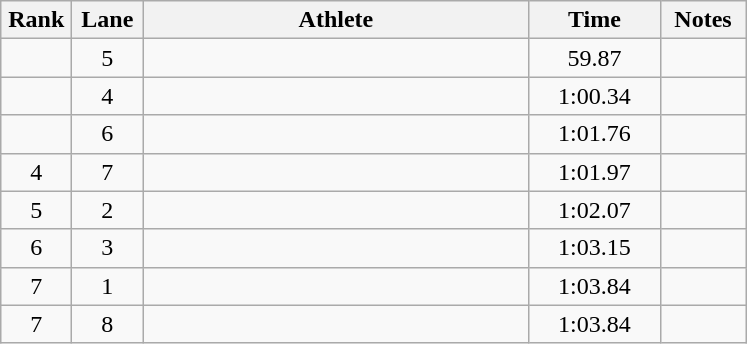<table class="wikitable" style="text-align:center">
<tr>
<th width=40>Rank</th>
<th width=40>Lane</th>
<th width=250>Athlete</th>
<th width=80>Time</th>
<th width=50>Notes</th>
</tr>
<tr>
<td></td>
<td>5</td>
<td align=left></td>
<td>59.87</td>
<td></td>
</tr>
<tr>
<td></td>
<td>4</td>
<td align=left></td>
<td>1:00.34</td>
<td></td>
</tr>
<tr>
<td></td>
<td>6</td>
<td align=left></td>
<td>1:01.76</td>
<td></td>
</tr>
<tr>
<td>4</td>
<td>7</td>
<td align=left></td>
<td>1:01.97</td>
<td></td>
</tr>
<tr>
<td>5</td>
<td>2</td>
<td align=left></td>
<td>1:02.07</td>
<td></td>
</tr>
<tr>
<td>6</td>
<td>3</td>
<td align=left></td>
<td>1:03.15</td>
<td></td>
</tr>
<tr>
<td>7</td>
<td>1</td>
<td align=left></td>
<td>1:03.84</td>
<td></td>
</tr>
<tr>
<td>7</td>
<td>8</td>
<td align=left></td>
<td>1:03.84</td>
<td></td>
</tr>
</table>
